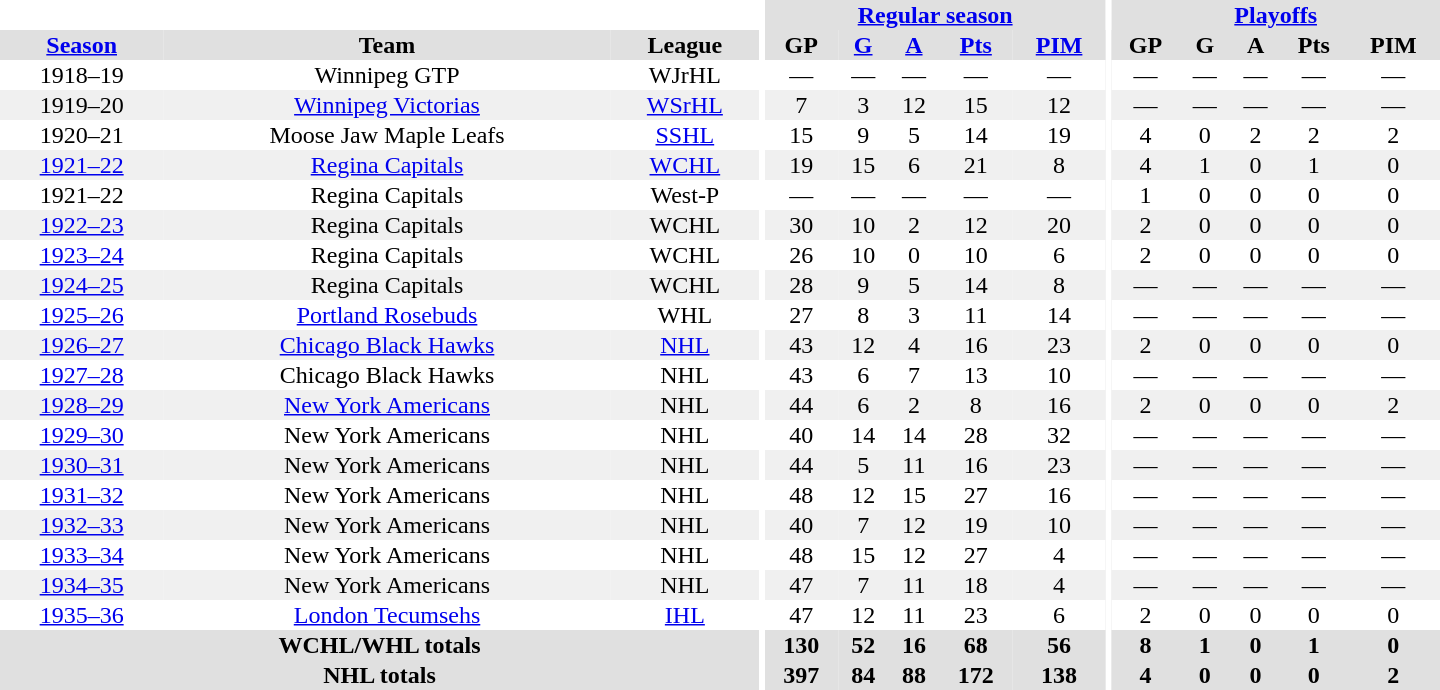<table border="0" cellpadding="1" cellspacing="0" style="text-align:center; width:60em">
<tr bgcolor="#e0e0e0">
<th colspan="3" bgcolor="#ffffff"></th>
<th rowspan="100" bgcolor="#ffffff"></th>
<th colspan="5"><a href='#'>Regular season</a></th>
<th rowspan="100" bgcolor="#ffffff"></th>
<th colspan="5"><a href='#'>Playoffs</a></th>
</tr>
<tr bgcolor="#e0e0e0">
<th><a href='#'>Season</a></th>
<th>Team</th>
<th>League</th>
<th>GP</th>
<th><a href='#'>G</a></th>
<th><a href='#'>A</a></th>
<th><a href='#'>Pts</a></th>
<th><a href='#'>PIM</a></th>
<th>GP</th>
<th>G</th>
<th>A</th>
<th>Pts</th>
<th>PIM</th>
</tr>
<tr>
<td>1918–19</td>
<td>Winnipeg GTP</td>
<td>WJrHL</td>
<td>—</td>
<td>—</td>
<td>—</td>
<td>—</td>
<td>—</td>
<td>—</td>
<td>—</td>
<td>—</td>
<td>—</td>
<td>—</td>
</tr>
<tr bgcolor="#f0f0f0">
<td>1919–20</td>
<td><a href='#'>Winnipeg Victorias</a></td>
<td><a href='#'>WSrHL</a></td>
<td>7</td>
<td>3</td>
<td>12</td>
<td>15</td>
<td>12</td>
<td>—</td>
<td>—</td>
<td>—</td>
<td>—</td>
<td>—</td>
</tr>
<tr>
<td>1920–21</td>
<td>Moose Jaw Maple Leafs</td>
<td><a href='#'>SSHL</a></td>
<td>15</td>
<td>9</td>
<td>5</td>
<td>14</td>
<td>19</td>
<td>4</td>
<td>0</td>
<td>2</td>
<td>2</td>
<td>2</td>
</tr>
<tr bgcolor="#f0f0f0">
<td><a href='#'>1921–22</a></td>
<td><a href='#'>Regina Capitals</a></td>
<td><a href='#'>WCHL</a></td>
<td>19</td>
<td>15</td>
<td>6</td>
<td>21</td>
<td>8</td>
<td>4</td>
<td>1</td>
<td>0</td>
<td>1</td>
<td>0</td>
</tr>
<tr>
<td>1921–22</td>
<td>Regina Capitals</td>
<td>West-P</td>
<td>—</td>
<td>—</td>
<td>—</td>
<td>—</td>
<td>—</td>
<td>1</td>
<td>0</td>
<td>0</td>
<td>0</td>
<td>0</td>
</tr>
<tr bgcolor="#f0f0f0">
<td><a href='#'>1922–23</a></td>
<td>Regina Capitals</td>
<td>WCHL</td>
<td>30</td>
<td>10</td>
<td>2</td>
<td>12</td>
<td>20</td>
<td>2</td>
<td>0</td>
<td>0</td>
<td>0</td>
<td>0</td>
</tr>
<tr>
<td><a href='#'>1923–24</a></td>
<td>Regina Capitals</td>
<td>WCHL</td>
<td>26</td>
<td>10</td>
<td>0</td>
<td>10</td>
<td>6</td>
<td>2</td>
<td>0</td>
<td>0</td>
<td>0</td>
<td>0</td>
</tr>
<tr bgcolor="#f0f0f0">
<td><a href='#'>1924–25</a></td>
<td>Regina Capitals</td>
<td>WCHL</td>
<td>28</td>
<td>9</td>
<td>5</td>
<td>14</td>
<td>8</td>
<td>—</td>
<td>—</td>
<td>—</td>
<td>—</td>
<td>—</td>
</tr>
<tr>
<td><a href='#'>1925–26</a></td>
<td><a href='#'>Portland Rosebuds</a></td>
<td>WHL</td>
<td>27</td>
<td>8</td>
<td>3</td>
<td>11</td>
<td>14</td>
<td>—</td>
<td>—</td>
<td>—</td>
<td>—</td>
<td>—</td>
</tr>
<tr bgcolor="#f0f0f0">
<td><a href='#'>1926–27</a></td>
<td><a href='#'>Chicago Black Hawks</a></td>
<td><a href='#'>NHL</a></td>
<td>43</td>
<td>12</td>
<td>4</td>
<td>16</td>
<td>23</td>
<td>2</td>
<td>0</td>
<td>0</td>
<td>0</td>
<td>0</td>
</tr>
<tr>
<td><a href='#'>1927–28</a></td>
<td>Chicago Black Hawks</td>
<td>NHL</td>
<td>43</td>
<td>6</td>
<td>7</td>
<td>13</td>
<td>10</td>
<td>—</td>
<td>—</td>
<td>—</td>
<td>—</td>
<td>—</td>
</tr>
<tr bgcolor="#f0f0f0">
<td><a href='#'>1928–29</a></td>
<td><a href='#'>New York Americans</a></td>
<td>NHL</td>
<td>44</td>
<td>6</td>
<td>2</td>
<td>8</td>
<td>16</td>
<td>2</td>
<td>0</td>
<td>0</td>
<td>0</td>
<td>2</td>
</tr>
<tr>
<td><a href='#'>1929–30</a></td>
<td>New York Americans</td>
<td>NHL</td>
<td>40</td>
<td>14</td>
<td>14</td>
<td>28</td>
<td>32</td>
<td>—</td>
<td>—</td>
<td>—</td>
<td>—</td>
<td>—</td>
</tr>
<tr bgcolor="#f0f0f0">
<td><a href='#'>1930–31</a></td>
<td>New York Americans</td>
<td>NHL</td>
<td>44</td>
<td>5</td>
<td>11</td>
<td>16</td>
<td>23</td>
<td>—</td>
<td>—</td>
<td>—</td>
<td>—</td>
<td>—</td>
</tr>
<tr>
<td><a href='#'>1931–32</a></td>
<td>New York Americans</td>
<td>NHL</td>
<td>48</td>
<td>12</td>
<td>15</td>
<td>27</td>
<td>16</td>
<td>—</td>
<td>—</td>
<td>—</td>
<td>—</td>
<td>—</td>
</tr>
<tr bgcolor="#f0f0f0">
<td><a href='#'>1932–33</a></td>
<td>New York Americans</td>
<td>NHL</td>
<td>40</td>
<td>7</td>
<td>12</td>
<td>19</td>
<td>10</td>
<td>—</td>
<td>—</td>
<td>—</td>
<td>—</td>
<td>—</td>
</tr>
<tr>
<td><a href='#'>1933–34</a></td>
<td>New York Americans</td>
<td>NHL</td>
<td>48</td>
<td>15</td>
<td>12</td>
<td>27</td>
<td>4</td>
<td>—</td>
<td>—</td>
<td>—</td>
<td>—</td>
<td>—</td>
</tr>
<tr bgcolor="#f0f0f0">
<td><a href='#'>1934–35</a></td>
<td>New York Americans</td>
<td>NHL</td>
<td>47</td>
<td>7</td>
<td>11</td>
<td>18</td>
<td>4</td>
<td>—</td>
<td>—</td>
<td>—</td>
<td>—</td>
<td>—</td>
</tr>
<tr>
<td><a href='#'>1935–36</a></td>
<td><a href='#'>London Tecumsehs</a></td>
<td><a href='#'>IHL</a></td>
<td>47</td>
<td>12</td>
<td>11</td>
<td>23</td>
<td>6</td>
<td>2</td>
<td>0</td>
<td>0</td>
<td>0</td>
<td>0</td>
</tr>
<tr bgcolor="#e0e0e0">
<th colspan="3">WCHL/WHL totals</th>
<th>130</th>
<th>52</th>
<th>16</th>
<th>68</th>
<th>56</th>
<th>8</th>
<th>1</th>
<th>0</th>
<th>1</th>
<th>0</th>
</tr>
<tr bgcolor="#e0e0e0">
<th colspan="3">NHL totals</th>
<th>397</th>
<th>84</th>
<th>88</th>
<th>172</th>
<th>138</th>
<th>4</th>
<th>0</th>
<th>0</th>
<th>0</th>
<th>2</th>
</tr>
</table>
